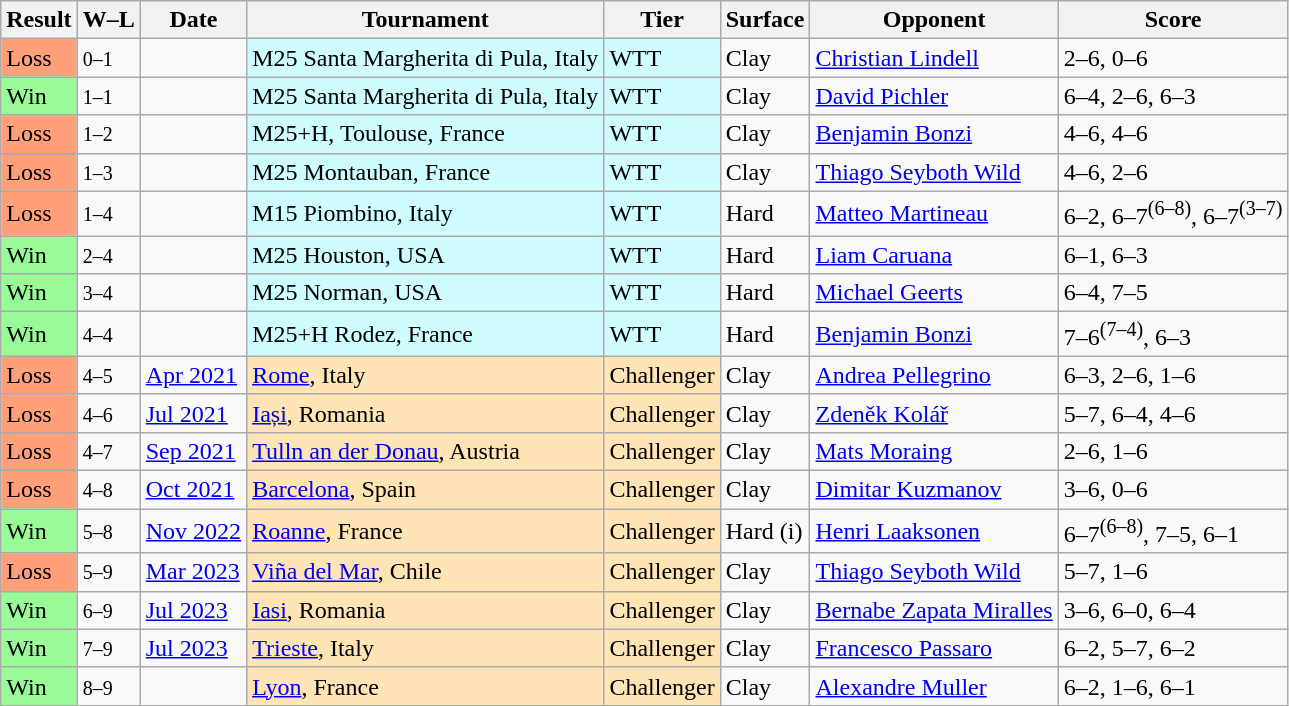<table class="sortable wikitable">
<tr>
<th>Result</th>
<th class="unsortable">W–L</th>
<th>Date</th>
<th>Tournament</th>
<th>Tier</th>
<th>Surface</th>
<th>Opponent</th>
<th class="unsortable">Score</th>
</tr>
<tr>
<td bgcolor=FFA07A>Loss</td>
<td><small>0–1</small></td>
<td></td>
<td style="background:#cffcff;">M25 Santa Margherita di Pula, Italy</td>
<td style="background:#cffcff;">WTT</td>
<td>Clay</td>
<td> <a href='#'>Christian Lindell</a></td>
<td>2–6, 0–6</td>
</tr>
<tr>
<td bgcolor=98FB98>Win</td>
<td><small>1–1</small></td>
<td></td>
<td style="background:#cffcff;">M25 Santa Margherita di Pula, Italy</td>
<td style="background:#cffcff;">WTT</td>
<td>Clay</td>
<td> <a href='#'>David Pichler</a></td>
<td>6–4, 2–6, 6–3</td>
</tr>
<tr>
<td bgcolor=FFA07A>Loss</td>
<td><small>1–2</small></td>
<td></td>
<td style="background:#cffcff;">M25+H, Toulouse, France</td>
<td style="background:#cffcff;">WTT</td>
<td>Clay</td>
<td> <a href='#'>Benjamin Bonzi</a></td>
<td>4–6, 4–6</td>
</tr>
<tr>
<td bgcolor=FFA07A>Loss</td>
<td><small>1–3</small></td>
<td></td>
<td style="background:#cffcff;">M25 Montauban, France</td>
<td style="background:#cffcff;">WTT</td>
<td>Clay</td>
<td> <a href='#'>Thiago Seyboth Wild</a></td>
<td>4–6, 2–6</td>
</tr>
<tr>
<td bgcolor=FFA07A>Loss</td>
<td><small>1–4</small></td>
<td></td>
<td style="background:#cffcff;">M15 Piombino, Italy</td>
<td style="background:#cffcff;">WTT</td>
<td>Hard</td>
<td> <a href='#'>Matteo Martineau</a></td>
<td>6–2, 6–7<sup>(6–8)</sup>, 6–7<sup>(3–7)</sup></td>
</tr>
<tr>
<td bgcolor=98FB98>Win</td>
<td><small>2–4</small></td>
<td></td>
<td style="background:#cffcff;">M25 Houston, USA</td>
<td style="background:#cffcff;">WTT</td>
<td>Hard</td>
<td> <a href='#'>Liam Caruana</a></td>
<td>6–1, 6–3</td>
</tr>
<tr>
<td bgcolor=98FB98>Win</td>
<td><small>3–4</small></td>
<td></td>
<td style="background:#cffcff;">M25 Norman, USA</td>
<td style="background:#cffcff;">WTT</td>
<td>Hard</td>
<td> <a href='#'>Michael Geerts</a></td>
<td>6–4, 7–5</td>
</tr>
<tr>
<td bgcolor=98FB98>Win</td>
<td><small>4–4</small></td>
<td></td>
<td style="background:#cffcff;">M25+H Rodez, France</td>
<td style="background:#cffcff;">WTT</td>
<td>Hard</td>
<td> <a href='#'>Benjamin Bonzi</a></td>
<td>7–6<sup>(7–4)</sup>, 6–3</td>
</tr>
<tr>
<td bgcolor=FFA07A>Loss</td>
<td><small>4–5</small></td>
<td><a href='#'>Apr 2021</a></td>
<td style="background:moccasin;"><a href='#'>Rome</a>, Italy</td>
<td style="background:moccasin;">Challenger</td>
<td>Clay</td>
<td> <a href='#'>Andrea Pellegrino</a></td>
<td>6–3, 2–6, 1–6</td>
</tr>
<tr>
<td bgcolor=FFA07A>Loss</td>
<td><small>4–6</small></td>
<td><a href='#'>Jul 2021</a></td>
<td style="background:moccasin;"><a href='#'>Iași</a>, Romania</td>
<td style="background:moccasin;">Challenger</td>
<td>Clay</td>
<td> <a href='#'>Zdeněk Kolář</a></td>
<td>5–7, 6–4, 4–6</td>
</tr>
<tr>
<td bgcolor=FFA07A>Loss</td>
<td><small>4–7</small></td>
<td><a href='#'>Sep 2021</a></td>
<td style="background:moccasin;"><a href='#'>Tulln an der Donau</a>, Austria</td>
<td style="background:moccasin;">Challenger</td>
<td>Clay</td>
<td> <a href='#'>Mats Moraing</a></td>
<td>2–6, 1–6</td>
</tr>
<tr>
<td bgcolor=FFA07A>Loss</td>
<td><small>4–8</small></td>
<td><a href='#'>Oct 2021</a></td>
<td style="background:moccasin;"><a href='#'>Barcelona</a>, Spain</td>
<td style="background:moccasin;">Challenger</td>
<td>Clay</td>
<td> <a href='#'>Dimitar Kuzmanov</a></td>
<td>3–6, 0–6</td>
</tr>
<tr>
<td bgcolor=98FB98>Win</td>
<td><small>5–8</small></td>
<td><a href='#'>Nov 2022</a></td>
<td style="background:moccasin;"><a href='#'>Roanne</a>, France</td>
<td style="background:moccasin;">Challenger</td>
<td>Hard (i)</td>
<td> <a href='#'>Henri Laaksonen</a></td>
<td>6–7<sup>(6–8)</sup>, 7–5, 6–1</td>
</tr>
<tr>
<td bgcolor=FFA07A>Loss</td>
<td><small>5–9</small></td>
<td><a href='#'>Mar 2023</a></td>
<td style="background:moccasin;"><a href='#'>Viña del Mar</a>, Chile</td>
<td style="background:moccasin;">Challenger</td>
<td>Clay</td>
<td> <a href='#'>Thiago Seyboth Wild</a></td>
<td>5–7, 1–6</td>
</tr>
<tr>
<td bgcolor=98FB98>Win</td>
<td><small>6–9</small></td>
<td><a href='#'>Jul 2023</a></td>
<td style="background:moccasin;"><a href='#'>Iasi</a>, Romania</td>
<td style="background:moccasin;">Challenger</td>
<td>Clay</td>
<td> <a href='#'>Bernabe Zapata Miralles</a></td>
<td>3–6, 6–0, 6–4</td>
</tr>
<tr>
<td bgcolor=98FB98>Win</td>
<td><small>7–9</small></td>
<td><a href='#'>Jul 2023</a></td>
<td style="background:moccasin;"><a href='#'>Trieste</a>, Italy</td>
<td style="background:moccasin;">Challenger</td>
<td>Clay</td>
<td> <a href='#'>Francesco Passaro</a></td>
<td>6–2, 5–7, 6–2</td>
</tr>
<tr>
<td bgcolor=98FB98>Win</td>
<td><small>8–9</small></td>
<td><a href='#'></a></td>
<td style="background:moccasin;"><a href='#'>Lyon</a>, France</td>
<td style="background:moccasin;">Challenger</td>
<td>Clay</td>
<td> <a href='#'>Alexandre Muller</a></td>
<td>6–2, 1–6, 6–1</td>
</tr>
</table>
